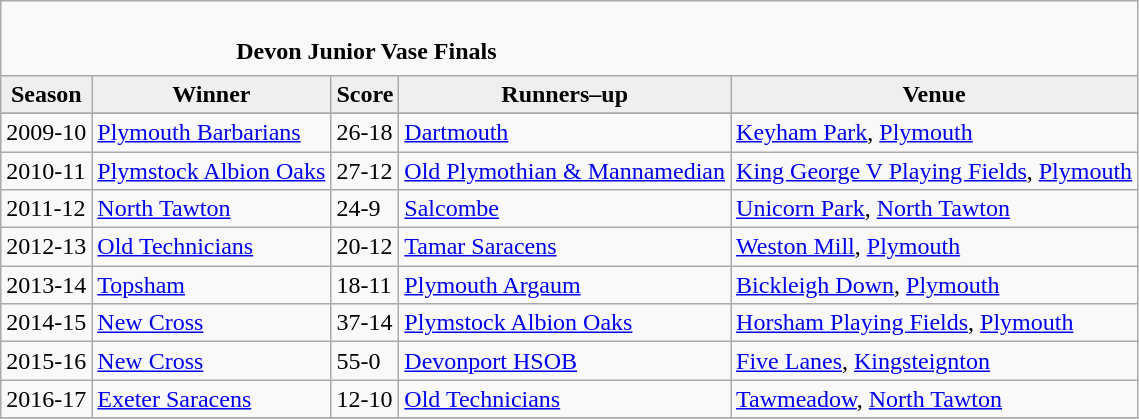<table class="wikitable" style="text-align: left;">
<tr>
<td colspan="5" cellpadding="0" cellspacing="0"><br><table border="0" style="width:100%;" cellpadding="0" cellspacing="0">
<tr>
<td style="width:20%; border:0;"></td>
<td style="border:0;"><strong>Devon Junior Vase Finals</strong></td>
<td style="width:20%; border:0;"></td>
</tr>
</table>
</td>
</tr>
<tr>
<th style="background:#efefef;">Season</th>
<th style="background:#efefef">Winner</th>
<th style="background:#efefef">Score</th>
<th style="background:#efefef;">Runners–up</th>
<th style="background:#efefef;">Venue</th>
</tr>
<tr align=left>
</tr>
<tr>
<td>2009-10</td>
<td><a href='#'>Plymouth Barbarians</a></td>
<td>26-18</td>
<td><a href='#'>Dartmouth</a></td>
<td><a href='#'>Keyham Park</a>, <a href='#'>Plymouth</a></td>
</tr>
<tr>
<td>2010-11</td>
<td><a href='#'>Plymstock Albion Oaks</a></td>
<td>27-12</td>
<td><a href='#'>Old Plymothian & Mannamedian</a></td>
<td><a href='#'>King George V Playing Fields</a>, <a href='#'>Plymouth</a></td>
</tr>
<tr>
<td>2011-12</td>
<td><a href='#'>North Tawton</a></td>
<td>24-9</td>
<td><a href='#'>Salcombe</a></td>
<td><a href='#'>Unicorn Park</a>, <a href='#'>North Tawton</a></td>
</tr>
<tr>
<td>2012-13</td>
<td><a href='#'>Old Technicians</a></td>
<td>20-12</td>
<td><a href='#'>Tamar Saracens</a></td>
<td><a href='#'>Weston Mill</a>, <a href='#'>Plymouth</a></td>
</tr>
<tr>
<td>2013-14</td>
<td><a href='#'>Topsham</a></td>
<td>18-11</td>
<td><a href='#'>Plymouth Argaum</a></td>
<td><a href='#'>Bickleigh Down</a>, <a href='#'>Plymouth</a></td>
</tr>
<tr>
<td>2014-15</td>
<td><a href='#'>New Cross</a></td>
<td>37-14</td>
<td><a href='#'>Plymstock Albion Oaks</a></td>
<td><a href='#'>Horsham Playing Fields</a>, <a href='#'>Plymouth</a></td>
</tr>
<tr>
<td>2015-16</td>
<td><a href='#'>New Cross</a></td>
<td>55-0</td>
<td><a href='#'>Devonport HSOB</a></td>
<td><a href='#'>Five Lanes</a>, <a href='#'>Kingsteignton</a></td>
</tr>
<tr>
<td>2016-17</td>
<td><a href='#'>Exeter Saracens</a></td>
<td>12-10</td>
<td><a href='#'>Old Technicians</a></td>
<td><a href='#'>Tawmeadow</a>, <a href='#'>North Tawton</a></td>
</tr>
<tr>
</tr>
</table>
